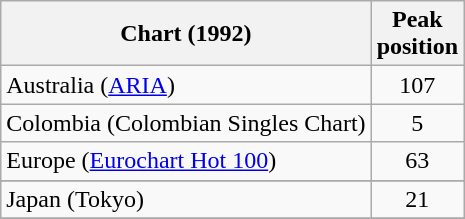<table class="wikitable sortable">
<tr>
<th>Chart (1992)</th>
<th>Peak<br>position</th>
</tr>
<tr>
<td>Australia (<a href='#'>ARIA</a>)</td>
<td align="center">107</td>
</tr>
<tr>
<td>Colombia (Colombian Singles Chart)</td>
<td align="center">5</td>
</tr>
<tr>
<td>Europe (<a href='#'>Eurochart Hot 100</a>)</td>
<td align="center">63</td>
</tr>
<tr>
</tr>
<tr>
<td>Japan (Tokyo)</td>
<td align="center">21</td>
</tr>
<tr>
</tr>
<tr>
</tr>
<tr>
</tr>
<tr>
</tr>
<tr>
</tr>
<tr>
</tr>
</table>
